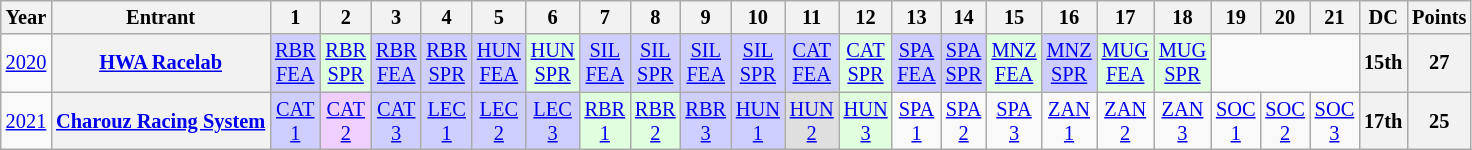<table class="wikitable" style="text-align:center; font-size:85%">
<tr>
<th>Year</th>
<th>Entrant</th>
<th>1</th>
<th>2</th>
<th>3</th>
<th>4</th>
<th>5</th>
<th>6</th>
<th>7</th>
<th>8</th>
<th>9</th>
<th>10</th>
<th>11</th>
<th>12</th>
<th>13</th>
<th>14</th>
<th>15</th>
<th>16</th>
<th>17</th>
<th>18</th>
<th>19</th>
<th>20</th>
<th>21</th>
<th>DC</th>
<th>Points</th>
</tr>
<tr>
<td><a href='#'>2020</a></td>
<th nowrap><a href='#'>HWA Racelab</a></th>
<td style="background:#CFCFFF;"><a href='#'>RBR<br>FEA</a><br></td>
<td style="background:#DFFFDF;"><a href='#'>RBR<br>SPR</a><br></td>
<td style="background:#CFCFFF;"><a href='#'>RBR<br>FEA</a><br></td>
<td style="background:#CFCFFF;"><a href='#'>RBR<br>SPR</a><br></td>
<td style="background:#CFCFFF;"><a href='#'>HUN<br>FEA</a><br></td>
<td style="background:#DFFFDF;"><a href='#'>HUN<br>SPR</a><br></td>
<td style="background:#CFCFFF;"><a href='#'>SIL<br>FEA</a><br></td>
<td style="background:#CFCFFF;"><a href='#'>SIL<br>SPR</a><br></td>
<td style="background:#CFCFFF;"><a href='#'>SIL<br>FEA</a><br></td>
<td style="background:#CFCFFF;"><a href='#'>SIL<br>SPR</a><br></td>
<td style="background:#CFCFFF;"><a href='#'>CAT<br>FEA</a><br></td>
<td style="background:#DFFFDF;"><a href='#'>CAT<br>SPR</a><br></td>
<td style="background:#CFCFFF;"><a href='#'>SPA<br>FEA</a><br></td>
<td style="background:#CFCFFF;"><a href='#'>SPA<br>SPR</a><br></td>
<td style="background:#DFFFDF;"><a href='#'>MNZ<br>FEA</a><br></td>
<td style="background:#CFCFFF;"><a href='#'>MNZ<br>SPR</a><br> </td>
<td style="background:#DFFFDF;"><a href='#'>MUG<br>FEA</a><br> </td>
<td style="background:#DFFFDF;"><a href='#'>MUG<br>SPR</a><br> </td>
<td colspan=3></td>
<th>15th</th>
<th>27</th>
</tr>
<tr>
<td><a href='#'>2021</a></td>
<th nowrap><a href='#'>Charouz Racing System</a></th>
<td style="background:#CFCFFF;"><a href='#'>CAT<br>1</a><br></td>
<td style="background:#EFCFFF;"><a href='#'>CAT<br>2</a><br></td>
<td style="background:#CFCFFF;"><a href='#'>CAT<br>3</a><br></td>
<td style="background:#CFCFFF;"><a href='#'>LEC<br>1</a><br></td>
<td style="background:#CFCFFF;"><a href='#'>LEC<br>2</a><br></td>
<td style="background:#CFCFFF;"><a href='#'>LEC<br>3</a><br></td>
<td style="background:#DFFFDF;"><a href='#'>RBR<br>1</a><br></td>
<td style="background:#DFFFDF;"><a href='#'>RBR<br>2</a><br></td>
<td style="background:#CFCFFF;"><a href='#'>RBR<br>3</a><br></td>
<td style="background:#CFCFFF;"><a href='#'>HUN<br>1</a><br></td>
<td style="background:#DFDFDF;"><a href='#'>HUN<br>2</a><br></td>
<td style="background:#DFFFDF;"><a href='#'>HUN<br>3</a><br></td>
<td><a href='#'>SPA<br>1</a></td>
<td><a href='#'>SPA<br>2</a></td>
<td><a href='#'>SPA<br>3</a></td>
<td><a href='#'>ZAN<br>1</a></td>
<td><a href='#'>ZAN<br>2</a></td>
<td><a href='#'>ZAN<br>3</a></td>
<td><a href='#'>SOC<br>1</a></td>
<td><a href='#'>SOC<br>2</a></td>
<td><a href='#'>SOC<br>3</a></td>
<th>17th</th>
<th>25</th>
</tr>
</table>
